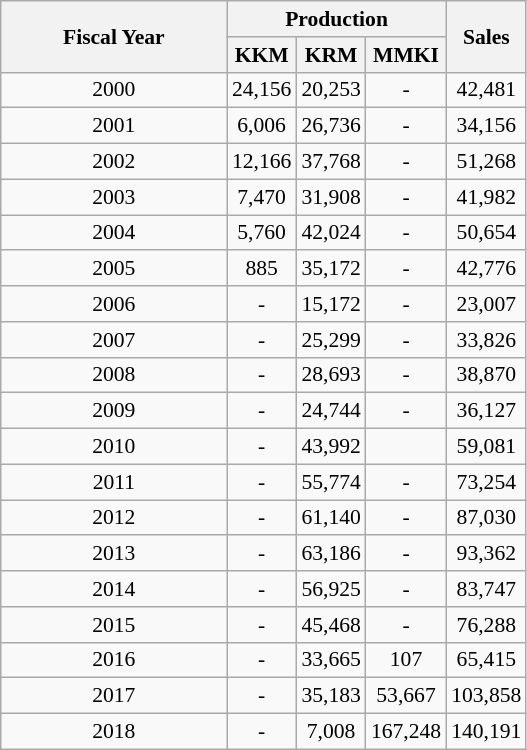<table class="wikitable" style="font-size:90%; text-align:center">
<tr>
<th rowspan="2" style="width:10em">Fiscal Year</th>
<th colspan="3">Production</th>
<th rowspan="2">Sales</th>
</tr>
<tr>
<th>KKM</th>
<th>KRM</th>
<th>MMKI</th>
</tr>
<tr>
<td>2000</td>
<td>24,156</td>
<td>20,253</td>
<td>-</td>
<td>42,481</td>
</tr>
<tr>
<td>2001</td>
<td>6,006</td>
<td>26,736</td>
<td>-</td>
<td>34,156</td>
</tr>
<tr>
<td>2002</td>
<td>12,166</td>
<td>37,768</td>
<td>-</td>
<td>51,268</td>
</tr>
<tr>
<td>2003</td>
<td>7,470</td>
<td>31,908</td>
<td>-</td>
<td>41,982</td>
</tr>
<tr>
<td>2004</td>
<td>5,760</td>
<td>42,024</td>
<td>-</td>
<td>50,654</td>
</tr>
<tr>
<td>2005</td>
<td>885</td>
<td>35,172</td>
<td>-</td>
<td>42,776</td>
</tr>
<tr>
<td>2006</td>
<td>-</td>
<td>15,172</td>
<td>-</td>
<td>23,007</td>
</tr>
<tr>
<td>2007</td>
<td>-</td>
<td>25,299</td>
<td>-</td>
<td>33,826</td>
</tr>
<tr>
<td>2008</td>
<td>-</td>
<td>28,693</td>
<td>-</td>
<td>38,870</td>
</tr>
<tr>
<td>2009</td>
<td>-</td>
<td>24,744</td>
<td>-</td>
<td>36,127</td>
</tr>
<tr>
<td>2010</td>
<td>-</td>
<td>43,992</td>
<td></td>
<td>59,081</td>
</tr>
<tr>
<td>2011</td>
<td>-</td>
<td>55,774</td>
<td>-</td>
<td>73,254</td>
</tr>
<tr>
<td>2012</td>
<td>-</td>
<td>61,140</td>
<td>-</td>
<td>87,030</td>
</tr>
<tr>
<td>2013</td>
<td>-</td>
<td>63,186</td>
<td>-</td>
<td>93,362</td>
</tr>
<tr>
<td>2014</td>
<td>-</td>
<td>56,925</td>
<td>-</td>
<td>83,747</td>
</tr>
<tr>
<td>2015</td>
<td>-</td>
<td>45,468</td>
<td>-</td>
<td>76,288</td>
</tr>
<tr>
<td>2016</td>
<td>-</td>
<td>33,665</td>
<td>107</td>
<td>65,415</td>
</tr>
<tr>
<td>2017</td>
<td>-</td>
<td>35,183</td>
<td>53,667</td>
<td>103,858</td>
</tr>
<tr>
<td>2018</td>
<td>-</td>
<td>7,008</td>
<td>167,248</td>
<td>140,191</td>
</tr>
</table>
